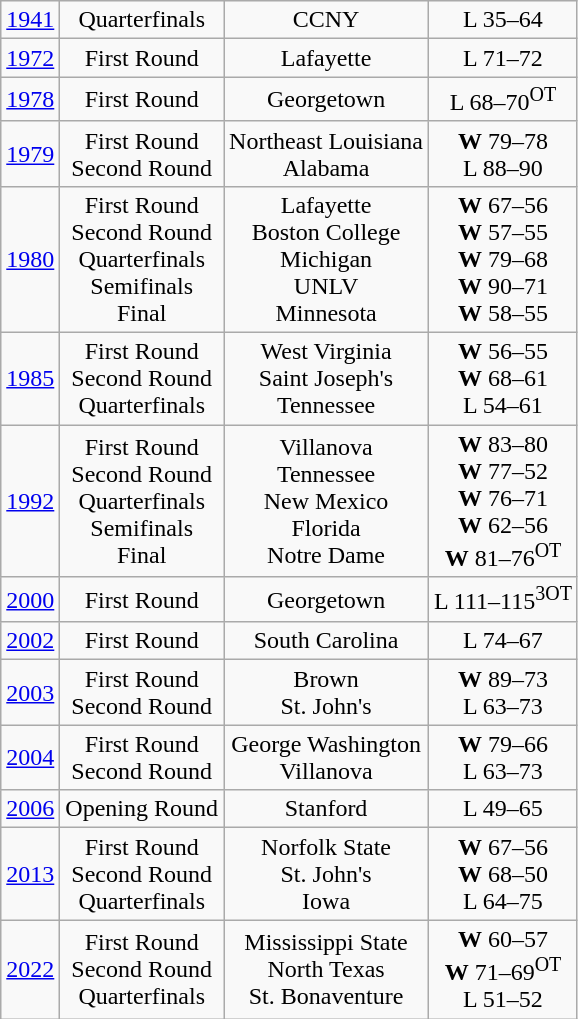<table class="wikitable">
<tr style="text-align:center;">
<td><a href='#'>1941</a></td>
<td>Quarterfinals</td>
<td>CCNY</td>
<td>L 35–64</td>
</tr>
<tr style="text-align:center;">
<td><a href='#'>1972</a></td>
<td>First Round</td>
<td>Lafayette</td>
<td>L 71–72</td>
</tr>
<tr style="text-align:center;">
<td><a href='#'>1978</a></td>
<td>First Round</td>
<td>Georgetown</td>
<td>L 68–70<sup>OT</sup></td>
</tr>
<tr style="text-align:center;">
<td><a href='#'>1979</a></td>
<td>First Round<br>Second Round</td>
<td>Northeast Louisiana<br>Alabama</td>
<td><strong>W</strong> 79–78<br>L 88–90</td>
</tr>
<tr style="text-align:center;">
<td><a href='#'>1980</a></td>
<td>First Round<br>Second Round<br>Quarterfinals<br>Semifinals<br>Final</td>
<td>Lafayette<br>Boston College<br>Michigan<br>UNLV<br>Minnesota</td>
<td><strong>W</strong> 67–56<br><strong>W</strong> 57–55<br><strong>W</strong> 79–68<br><strong>W</strong> 90–71<br><strong>W</strong> 58–55</td>
</tr>
<tr style="text-align:center;">
<td><a href='#'>1985</a></td>
<td>First Round<br>Second Round<br>Quarterfinals</td>
<td>West Virginia<br>Saint Joseph's<br>Tennessee</td>
<td><strong>W</strong> 56–55<br><strong>W</strong> 68–61<br>L 54–61</td>
</tr>
<tr style="text-align:center;">
<td><a href='#'>1992</a></td>
<td>First Round<br>Second Round<br>Quarterfinals<br>Semifinals<br>Final</td>
<td>Villanova<br>Tennessee<br>New Mexico<br>Florida<br>Notre Dame</td>
<td><strong>W</strong> 83–80<br><strong>W</strong> 77–52<br><strong>W</strong> 76–71<br><strong>W</strong> 62–56<br><strong>W</strong> 81–76<sup>OT</sup></td>
</tr>
<tr style="text-align:center;">
<td><a href='#'>2000</a></td>
<td>First Round</td>
<td>Georgetown</td>
<td>L 111–115<sup>3OT</sup></td>
</tr>
<tr style="text-align:center;">
<td><a href='#'>2002</a></td>
<td>First Round</td>
<td>South Carolina</td>
<td>L 74–67</td>
</tr>
<tr style="text-align:center;">
<td><a href='#'>2003</a></td>
<td>First Round<br>Second Round</td>
<td>Brown<br>St. John's</td>
<td><strong>W</strong> 89–73<br>L 63–73</td>
</tr>
<tr style="text-align:center;">
<td><a href='#'>2004</a></td>
<td>First Round<br>Second Round</td>
<td>George Washington<br>Villanova</td>
<td><strong>W</strong> 79–66<br>L 63–73</td>
</tr>
<tr style="text-align:center;">
<td><a href='#'>2006</a></td>
<td>Opening Round</td>
<td>Stanford</td>
<td>L 49–65</td>
</tr>
<tr style="text-align:center;">
<td><a href='#'>2013</a></td>
<td>First Round<br>Second Round<br>Quarterfinals</td>
<td>Norfolk State<br>St. John's<br>Iowa</td>
<td><strong>W</strong> 67–56<br><strong>W</strong> 68–50<br>L 64–75</td>
</tr>
<tr style="text-align:center;">
<td><a href='#'>2022</a></td>
<td>First Round<br>Second Round<br>Quarterfinals</td>
<td>Mississippi State<br>North Texas<br>St. Bonaventure</td>
<td><strong>W</strong> 60–57<br><strong>W</strong> 71–69<sup>OT</sup><br>L 51–52</td>
</tr>
</table>
